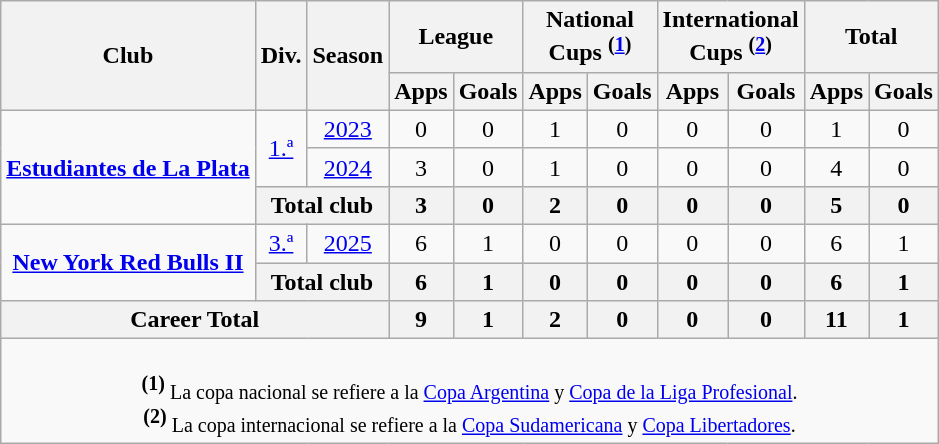<table class="wikitable center" style="text-align: center">
<tr>
<th rowspan="2">Club</th>
<th rowspan="2">Div.</th>
<th rowspan="2">Season</th>
<th colspan="2">League</th>
<th colspan="2">National<br>Cups <sup>(<a href='#'>1</a>)</sup></th>
<th colspan="2">International<br>Cups <sup>(<a href='#'>2</a>)</sup></th>
<th colspan="2">Total</th>
</tr>
<tr>
<th>Apps</th>
<th>Goals</th>
<th>Apps</th>
<th>Goals</th>
<th>Apps</th>
<th>Goals</th>
<th>Apps</th>
<th>Goals</th>
</tr>
<tr>
<td rowspan="3"><strong><a href='#'>Estudiantes de La Plata</a></strong><br><small></small></td>
<td rowspan="2"><a href='#'>1.ª</a></td>
<td><a href='#'>2023</a></td>
<td>0</td>
<td>0</td>
<td>1</td>
<td>0</td>
<td>0</td>
<td>0</td>
<td>1</td>
<td>0</td>
</tr>
<tr>
<td><a href='#'>2024</a></td>
<td>3</td>
<td>0</td>
<td>1</td>
<td>0</td>
<td>0</td>
<td>0</td>
<td>4</td>
<td>0</td>
</tr>
<tr>
<th colspan=2>Total club</th>
<th>3</th>
<th>0</th>
<th>2</th>
<th>0</th>
<th>0</th>
<th>0</th>
<th>5</th>
<th>0</th>
</tr>
<tr>
<td rowspan="2"><strong><a href='#'>New York Red Bulls II</a></strong><br><small></small></td>
<td><a href='#'>3.ª</a></td>
<td><a href='#'>2025</a></td>
<td>6</td>
<td>1</td>
<td>0</td>
<td>0</td>
<td>0</td>
<td>0</td>
<td>6</td>
<td>1</td>
</tr>
<tr>
<th colspan=2>Total club</th>
<th>6</th>
<th>1</th>
<th>0</th>
<th>0</th>
<th>0</th>
<th>0</th>
<th>6</th>
<th>1</th>
</tr>
<tr>
<th colspan="3">Career Total</th>
<th>9</th>
<th>1</th>
<th>2</th>
<th>0</th>
<th>0</th>
<th>0</th>
<th>11</th>
<th>1</th>
</tr>
<tr>
<td colspan="23"><br><div><sup><strong>(1)</strong> </sup><small>La copa nacional se refiere a la <a href='#'>Copa Argentina</a> y <a href='#'>Copa de la Liga Profesional</a>.</small></div>
<div><sup><strong>(2)</strong> </sup><small>La copa internacional se refiere a la <a href='#'>Copa Sudamericana</a> y <a href='#'>Copa Libertadores</a>.</small></div></td>
</tr>
</table>
